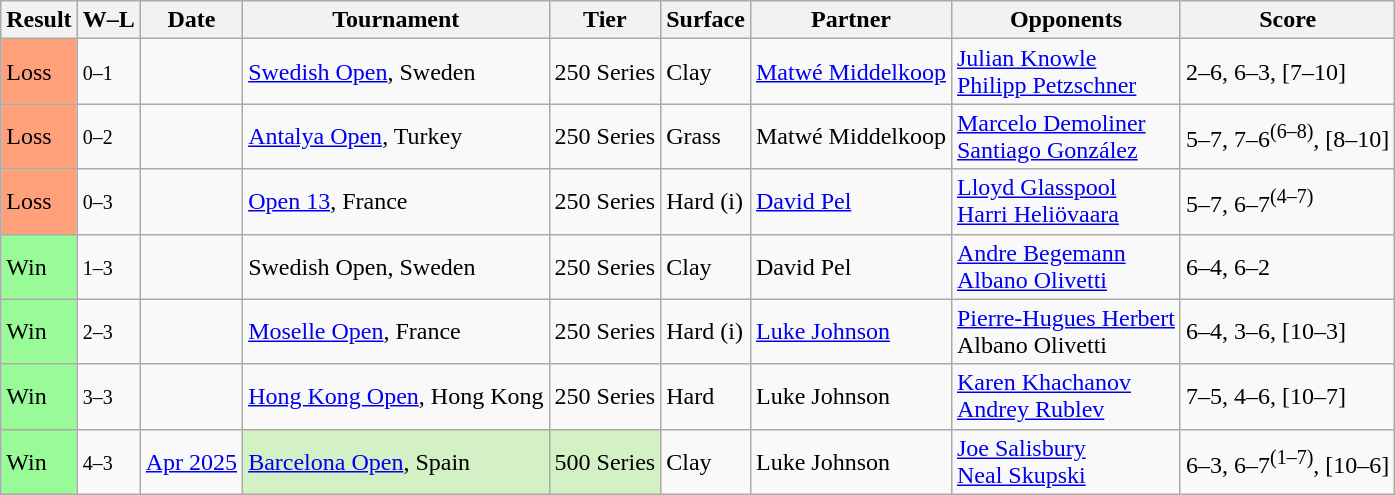<table class="sortable wikitable">
<tr>
<th>Result</th>
<th class="unsortable">W–L</th>
<th>Date</th>
<th>Tournament</th>
<th>Tier</th>
<th>Surface</th>
<th>Partner</th>
<th>Opponents</th>
<th class="unsortable">Score</th>
</tr>
<tr>
<td bgcolor=FFA07A>Loss</td>
<td><small>0–1</small></td>
<td><a href='#'></a></td>
<td><a href='#'>Swedish Open</a>, Sweden</td>
<td>250 Series</td>
<td>Clay</td>
<td> <a href='#'>Matwé Middelkoop</a></td>
<td> <a href='#'>Julian Knowle</a><br> <a href='#'>Philipp Petzschner</a></td>
<td>2–6, 6–3, [7–10]</td>
</tr>
<tr>
<td bgcolor=FFA07A>Loss</td>
<td><small>0–2</small></td>
<td><a href='#'></a></td>
<td><a href='#'>Antalya Open</a>, Turkey</td>
<td>250 Series</td>
<td>Grass</td>
<td> Matwé Middelkoop</td>
<td> <a href='#'>Marcelo Demoliner</a><br> <a href='#'>Santiago González</a></td>
<td>5–7, 7–6<sup>(6–8)</sup>, [8–10]</td>
</tr>
<tr>
<td bgcolor=FFA07A>Loss</td>
<td><small>0–3</small></td>
<td><a href='#'></a></td>
<td><a href='#'>Open 13</a>, France</td>
<td>250 Series</td>
<td>Hard (i)</td>
<td> <a href='#'>David Pel</a></td>
<td> <a href='#'>Lloyd Glasspool</a><br> <a href='#'>Harri Heliövaara</a></td>
<td>5–7, 6–7<sup>(4–7)</sup></td>
</tr>
<tr>
<td bgcolor=98fb98>Win</td>
<td><small>1–3</small></td>
<td><a href='#'></a></td>
<td>Swedish Open, Sweden</td>
<td>250 Series</td>
<td>Clay</td>
<td> David Pel</td>
<td> <a href='#'>Andre Begemann</a><br> <a href='#'>Albano Olivetti</a></td>
<td>6–4, 6–2</td>
</tr>
<tr>
<td bgcolor=98fb98>Win</td>
<td><small>2–3</small></td>
<td><a href='#'></a></td>
<td><a href='#'>Moselle Open</a>, France</td>
<td>250 Series</td>
<td>Hard (i)</td>
<td> <a href='#'>Luke Johnson</a></td>
<td> <a href='#'>Pierre-Hugues Herbert</a><br> Albano Olivetti</td>
<td>6–4, 3–6, [10–3]</td>
</tr>
<tr>
<td bgcolor=98fb98>Win</td>
<td><small>3–3</small></td>
<td><a href='#'></a></td>
<td><a href='#'>Hong Kong Open</a>, Hong Kong</td>
<td>250 Series</td>
<td>Hard</td>
<td> Luke Johnson</td>
<td> <a href='#'>Karen Khachanov</a><br> <a href='#'>Andrey Rublev</a></td>
<td>7–5, 4–6, [10–7]</td>
</tr>
<tr>
<td bgcolor=98fb98>Win</td>
<td><small>4–3</small></td>
<td><a href='#'>Apr 2025</a></td>
<td style=background:#d4f1c5><a href='#'>Barcelona Open</a>, Spain</td>
<td style=background:#d4f1c5>500 Series</td>
<td>Clay</td>
<td> Luke Johnson</td>
<td> <a href='#'>Joe Salisbury</a><br> <a href='#'>Neal Skupski</a></td>
<td>6–3, 6–7<sup>(1–7)</sup>, [10–6]</td>
</tr>
</table>
